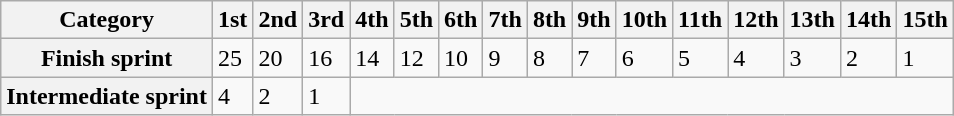<table class=wikitable style="left; margin: 10px 20px 20px 0;">
<tr>
<th scope=col>Category</th>
<th scope=col>1st</th>
<th scope=col>2nd</th>
<th scope=col>3rd</th>
<th scope=col>4th</th>
<th scope=col>5th</th>
<th scope=col>6th</th>
<th scope=col>7th</th>
<th scope=col>8th</th>
<th scope=col>9th</th>
<th scope=col>10th</th>
<th scope=col>11th</th>
<th scope=col>12th</th>
<th scope=col>13th</th>
<th scope=col>14th</th>
<th scope=col>15th</th>
</tr>
<tr>
<th scope="row">Finish sprint</th>
<td>25</td>
<td>20</td>
<td>16</td>
<td>14</td>
<td>12</td>
<td>10</td>
<td>9</td>
<td>8</td>
<td>7</td>
<td>6</td>
<td>5</td>
<td>4</td>
<td>3</td>
<td>2</td>
<td>1</td>
</tr>
<tr>
<th scope="row">Intermediate sprint</th>
<td>4</td>
<td>2</td>
<td>1</td>
</tr>
</table>
